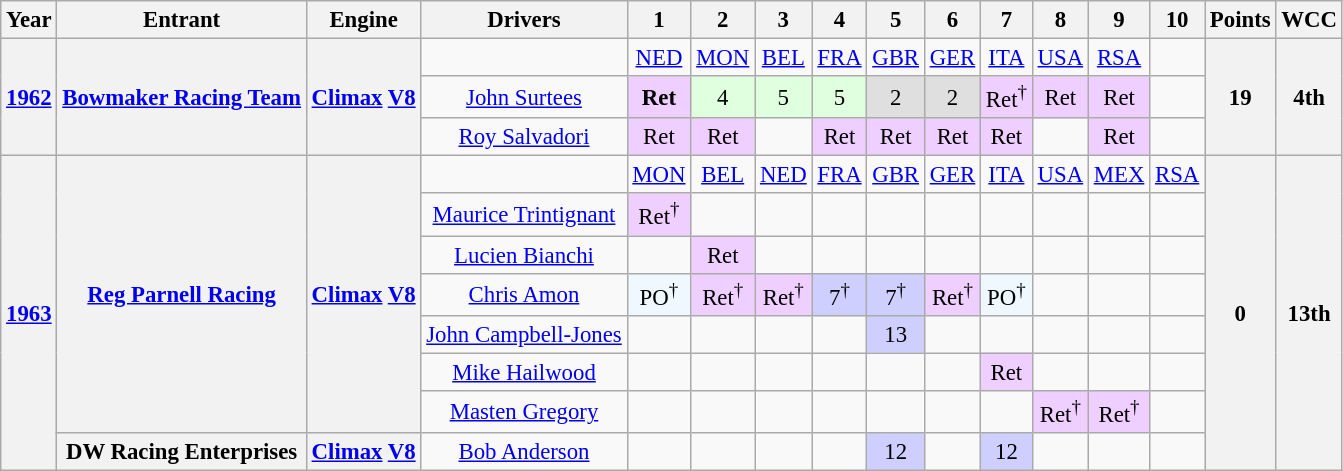<table class="wikitable" style="text-align:center; font-size:95%">
<tr>
<th>Year</th>
<th>Entrant</th>
<th>Engine</th>
<th>Drivers</th>
<th>1</th>
<th>2</th>
<th>3</th>
<th>4</th>
<th>5</th>
<th>6</th>
<th>7</th>
<th>8</th>
<th>9</th>
<th>10</th>
<th>Points</th>
<th>WCC</th>
</tr>
<tr>
<th rowspan="3"><a href='#'>1962</a></th>
<th rowspan="3"><a href='#'>Bowmaker Racing Team</a></th>
<th rowspan="3"><a href='#'>Climax</a> <a href='#'>V8</a></th>
<td></td>
<td><a href='#'>NED</a></td>
<td><a href='#'>MON</a></td>
<td><a href='#'>BEL</a></td>
<td><a href='#'>FRA</a></td>
<td><a href='#'>GBR</a></td>
<td><a href='#'>GER</a></td>
<td><a href='#'>ITA</a></td>
<td><a href='#'>USA</a></td>
<td><a href='#'>RSA</a></td>
<td></td>
<th rowspan="3">19</th>
<th rowspan="3">4th</th>
</tr>
<tr>
<td><a href='#'>John Surtees</a></td>
<td style="background:#EFCFFF;"><strong>Ret</strong></td>
<td style="background:#DFFFDF;">4</td>
<td style="background:#DFFFDF;">5</td>
<td style="background:#DFFFDF;">5</td>
<td style="background:#DFDFDF;">2</td>
<td style="background:#DFDFDF;">2</td>
<td style="background:#EFCFFF;">Ret<sup>†</sup></td>
<td style="background:#EFCFFF;">Ret</td>
<td style="background:#EFCFFF;">Ret</td>
<td></td>
</tr>
<tr>
<td><a href='#'>Roy Salvadori</a></td>
<td style="background:#EFCFFF;">Ret</td>
<td style="background:#EFCFFF;">Ret</td>
<td></td>
<td style="background:#EFCFFF;">Ret</td>
<td style="background:#EFCFFF;">Ret</td>
<td style="background:#EFCFFF;">Ret</td>
<td style="background:#EFCFFF;">Ret</td>
<td></td>
<td style="background:#EFCFFF;">Ret</td>
<td></td>
</tr>
<tr>
<th rowspan="8"><a href='#'>1963</a></th>
<th rowspan="7"><a href='#'>Reg Parnell Racing</a></th>
<th rowspan="7"><a href='#'>Climax</a> <a href='#'>V8</a></th>
<td></td>
<td><a href='#'>MON</a></td>
<td><a href='#'>BEL</a></td>
<td><a href='#'>NED</a></td>
<td><a href='#'>FRA</a></td>
<td><a href='#'>GBR</a></td>
<td><a href='#'>GER</a></td>
<td><a href='#'>ITA</a></td>
<td><a href='#'>USA</a></td>
<td><a href='#'>MEX</a></td>
<td><a href='#'>RSA</a></td>
<th rowspan="8">0</th>
<th rowspan="8">13th</th>
</tr>
<tr>
<td><a href='#'>Maurice Trintignant</a></td>
<td style="background:#EFCFFF;">Ret<sup>†</sup></td>
<td></td>
<td></td>
<td></td>
<td></td>
<td></td>
<td></td>
<td></td>
<td></td>
<td></td>
</tr>
<tr>
<td><a href='#'>Lucien Bianchi</a></td>
<td></td>
<td style="background:#EFCFFF;">Ret</td>
<td></td>
<td></td>
<td></td>
<td></td>
<td></td>
<td></td>
<td></td>
<td></td>
</tr>
<tr>
<td><a href='#'>Chris Amon</a></td>
<td style="background:#F0F8FF;">PO<sup>†</sup></td>
<td style="background:#EFCFFF;">Ret<sup>†</sup></td>
<td style="background:#EFCFFF;">Ret<sup>†</sup></td>
<td style="background:#CFCFFF;">7<sup>†</sup></td>
<td style="background:#CFCFFF;">7<sup>†</sup></td>
<td style="background:#EFCFFF;">Ret<sup>†</sup></td>
<td style="background:#F0F8FF;">PO<sup>†</sup></td>
<td></td>
<td></td>
<td></td>
</tr>
<tr>
<td><a href='#'>John Campbell-Jones</a></td>
<td></td>
<td></td>
<td></td>
<td></td>
<td style="background:#CFCFFF;">13</td>
<td></td>
<td></td>
<td></td>
<td></td>
<td></td>
</tr>
<tr>
<td><a href='#'>Mike Hailwood</a></td>
<td></td>
<td></td>
<td></td>
<td></td>
<td></td>
<td></td>
<td style="background:#EFCFFF;">Ret</td>
<td></td>
<td></td>
<td></td>
</tr>
<tr>
<td><a href='#'>Masten Gregory</a></td>
<td></td>
<td></td>
<td></td>
<td></td>
<td></td>
<td></td>
<td></td>
<td style="background:#EFCFFF;">Ret<sup>†</sup></td>
<td style="background:#EFCFFF;">Ret<sup>†</sup></td>
<td></td>
</tr>
<tr>
<th>DW Racing Enterprises</th>
<th><a href='#'>Climax</a> <a href='#'>V8</a></th>
<td><a href='#'>Bob Anderson</a></td>
<td></td>
<td></td>
<td></td>
<td></td>
<td style="background:#CFCFFF;">12</td>
<td></td>
<td style="background:#CFCFFF;">12</td>
<td></td>
<td></td>
<td></td>
</tr>
</table>
